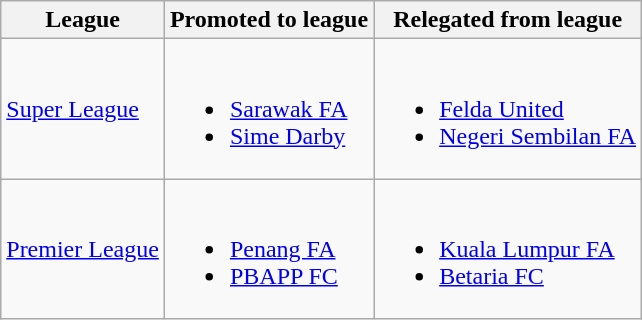<table class="wikitable">
<tr>
<th>League</th>
<th>Promoted to league</th>
<th>Relegated from league</th>
</tr>
<tr>
<td><a href='#'>Super League</a></td>
<td><br><ul><li><a href='#'>Sarawak FA</a></li><li><a href='#'>Sime Darby</a></li></ul></td>
<td><br><ul><li><a href='#'>Felda United</a></li><li><a href='#'>Negeri Sembilan FA</a></li></ul></td>
</tr>
<tr>
<td><a href='#'>Premier League</a></td>
<td><br><ul><li><a href='#'>Penang FA</a></li><li><a href='#'>PBAPP FC</a></li></ul></td>
<td><br><ul><li><a href='#'>Kuala Lumpur FA</a></li><li><a href='#'>Betaria FC</a></li></ul></td>
</tr>
</table>
